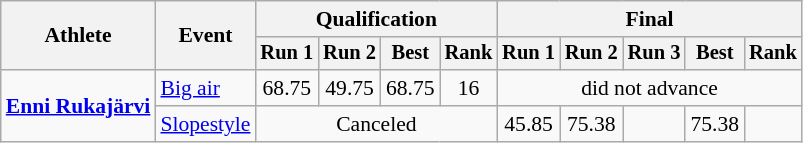<table class="wikitable" style="font-size:90%">
<tr>
<th rowspan="2">Athlete</th>
<th rowspan="2">Event</th>
<th colspan="4">Qualification</th>
<th colspan="5">Final</th>
</tr>
<tr style="font-size:95%">
<th>Run 1</th>
<th>Run 2</th>
<th>Best</th>
<th>Rank</th>
<th>Run 1</th>
<th>Run 2</th>
<th>Run 3</th>
<th>Best</th>
<th>Rank</th>
</tr>
<tr align=center>
<td align=left rowspan=2><strong><a href='#'>Enni Rukajärvi</a></strong></td>
<td align=left><a href='#'>Big air</a></td>
<td>68.75</td>
<td>49.75</td>
<td>68.75</td>
<td>16</td>
<td colspan=5>did not advance</td>
</tr>
<tr align=center>
<td align=left><a href='#'>Slopestyle</a></td>
<td colspan=4>Canceled</td>
<td>45.85</td>
<td>75.38</td>
<td></td>
<td>75.38</td>
<td></td>
</tr>
</table>
